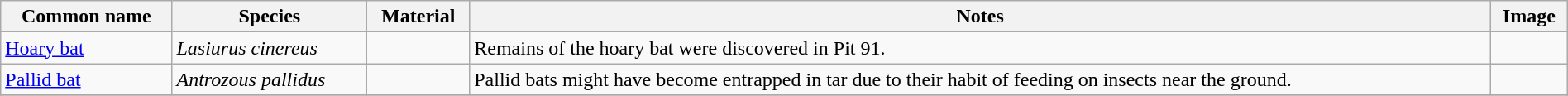<table class="wikitable" align="center" width="100%">
<tr>
<th>Common name</th>
<th>Species</th>
<th>Material</th>
<th>Notes</th>
<th>Image</th>
</tr>
<tr>
<td><a href='#'>Hoary bat</a></td>
<td><em>Lasiurus cinereus</em></td>
<td></td>
<td>Remains of the hoary bat were discovered in Pit 91.</td>
<td></td>
</tr>
<tr>
<td><a href='#'>Pallid bat</a></td>
<td><em>Antrozous pallidus</em></td>
<td></td>
<td>Pallid bats might have become entrapped in tar due to their habit of feeding on insects near the ground.</td>
<td></td>
</tr>
<tr>
</tr>
</table>
